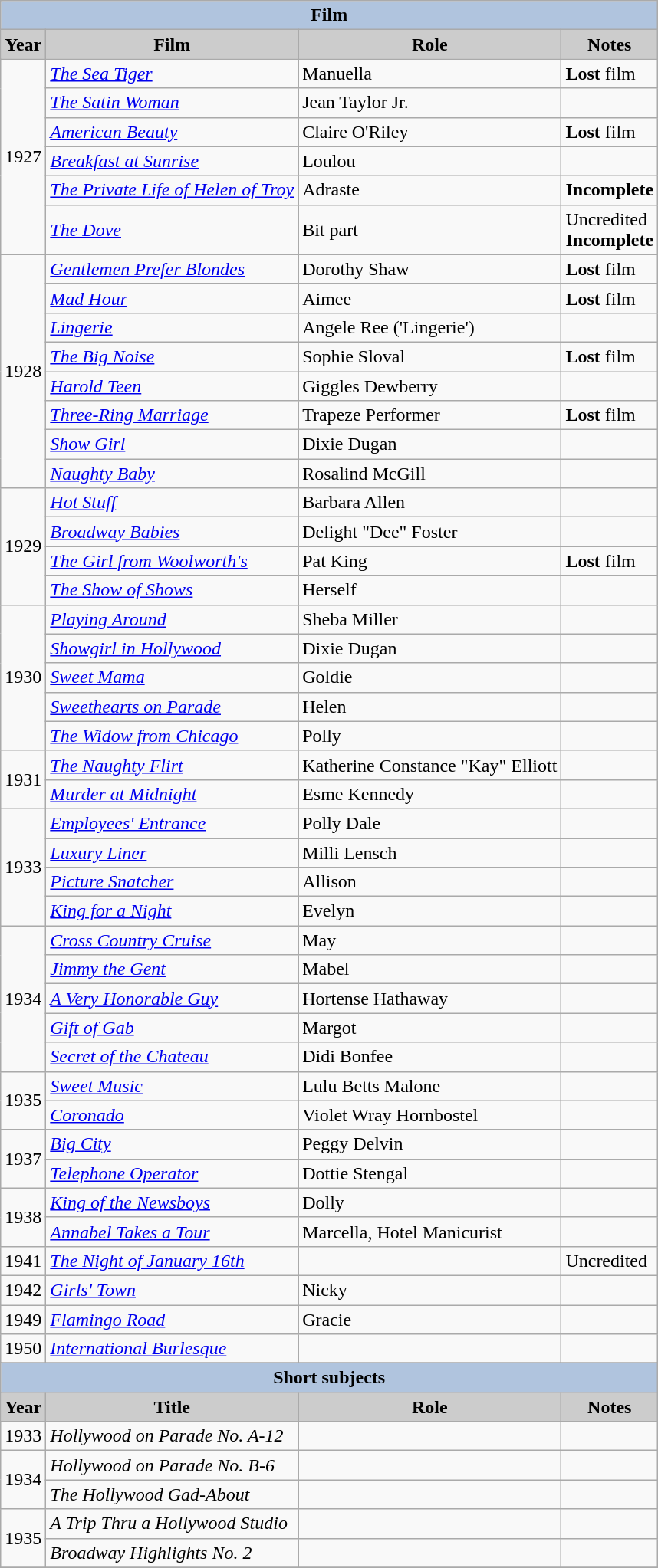<table class="wikitable">
<tr align="center">
<th colspan=4 style="background:#B0C4DE;">Film</th>
</tr>
<tr align="center">
<th style="background: #CCCCCC;">Year</th>
<th style="background: #CCCCCC;">Film</th>
<th style="background: #CCCCCC;">Role</th>
<th style="background: #CCCCCC;">Notes</th>
</tr>
<tr>
<td rowspan=6>1927</td>
<td><em><a href='#'>The Sea Tiger</a></em></td>
<td>Manuella</td>
<td><strong>Lost</strong> film</td>
</tr>
<tr>
<td><em><a href='#'>The Satin Woman</a></em></td>
<td>Jean Taylor Jr.</td>
<td></td>
</tr>
<tr>
<td><em><a href='#'>American Beauty</a></em></td>
<td>Claire O'Riley</td>
<td><strong>Lost</strong> film</td>
</tr>
<tr>
<td><em><a href='#'>Breakfast at Sunrise</a></em></td>
<td>Loulou</td>
<td></td>
</tr>
<tr>
<td><em><a href='#'>The Private Life of Helen of Troy</a></em></td>
<td>Adraste</td>
<td><strong>Incomplete</strong></td>
</tr>
<tr>
<td><em><a href='#'>The Dove</a></em></td>
<td>Bit part</td>
<td>Uncredited<br><strong>Incomplete</strong></td>
</tr>
<tr>
<td rowspan=8>1928</td>
<td><em><a href='#'>Gentlemen Prefer Blondes</a></em></td>
<td>Dorothy Shaw</td>
<td><strong>Lost</strong> film</td>
</tr>
<tr>
<td><em><a href='#'>Mad Hour</a></em></td>
<td>Aimee</td>
<td><strong>Lost</strong> film</td>
</tr>
<tr>
<td><em><a href='#'>Lingerie</a></em></td>
<td>Angele Ree ('Lingerie')</td>
<td></td>
</tr>
<tr>
<td><em><a href='#'>The Big Noise</a></em></td>
<td>Sophie Sloval</td>
<td><strong>Lost</strong> film</td>
</tr>
<tr>
<td><em><a href='#'>Harold Teen</a></em></td>
<td>Giggles Dewberry</td>
<td></td>
</tr>
<tr>
<td><em><a href='#'>Three-Ring Marriage</a></em></td>
<td>Trapeze Performer</td>
<td><strong>Lost</strong> film</td>
</tr>
<tr>
<td><em><a href='#'>Show Girl</a></em></td>
<td>Dixie Dugan</td>
<td></td>
</tr>
<tr>
<td><em><a href='#'>Naughty Baby</a></em></td>
<td>Rosalind McGill</td>
<td></td>
</tr>
<tr>
<td rowspan=4>1929</td>
<td><em><a href='#'>Hot Stuff</a></em></td>
<td>Barbara Allen</td>
<td></td>
</tr>
<tr>
<td><em><a href='#'>Broadway Babies</a></em></td>
<td>Delight "Dee" Foster</td>
<td></td>
</tr>
<tr>
<td><em><a href='#'>The Girl from Woolworth's</a></em></td>
<td>Pat King</td>
<td><strong>Lost</strong> film</td>
</tr>
<tr>
<td><em><a href='#'>The Show of Shows</a></em></td>
<td>Herself</td>
<td></td>
</tr>
<tr>
<td rowspan=5>1930</td>
<td><em><a href='#'>Playing Around</a></em></td>
<td>Sheba Miller</td>
<td></td>
</tr>
<tr>
<td><em><a href='#'>Showgirl in Hollywood</a></em></td>
<td>Dixie Dugan</td>
<td></td>
</tr>
<tr>
<td><em><a href='#'>Sweet Mama</a></em></td>
<td>Goldie</td>
<td></td>
</tr>
<tr>
<td><em><a href='#'>Sweethearts on Parade</a></em></td>
<td>Helen</td>
<td></td>
</tr>
<tr>
<td><em><a href='#'>The Widow from Chicago</a></em></td>
<td>Polly</td>
<td></td>
</tr>
<tr>
<td rowspan=2>1931</td>
<td><em><a href='#'>The Naughty Flirt</a></em></td>
<td>Katherine Constance "Kay" Elliott</td>
<td></td>
</tr>
<tr>
<td><em><a href='#'>Murder at Midnight</a></em></td>
<td>Esme Kennedy</td>
<td></td>
</tr>
<tr>
<td rowspan=4>1933</td>
<td><em><a href='#'>Employees' Entrance</a></em></td>
<td>Polly Dale</td>
<td></td>
</tr>
<tr>
<td><em><a href='#'>Luxury Liner</a></em></td>
<td>Milli Lensch</td>
<td></td>
</tr>
<tr>
<td><em><a href='#'>Picture Snatcher</a></em></td>
<td>Allison</td>
<td></td>
</tr>
<tr>
<td><em><a href='#'>King for a Night</a></em></td>
<td>Evelyn</td>
<td></td>
</tr>
<tr>
<td rowspan=5>1934</td>
<td><em><a href='#'>Cross Country Cruise</a></em></td>
<td>May</td>
<td></td>
</tr>
<tr>
<td><em><a href='#'>Jimmy the Gent</a></em></td>
<td>Mabel</td>
<td></td>
</tr>
<tr>
<td><em><a href='#'>A Very Honorable Guy</a></em></td>
<td>Hortense Hathaway</td>
<td></td>
</tr>
<tr>
<td><em><a href='#'>Gift of Gab</a></em></td>
<td>Margot</td>
<td></td>
</tr>
<tr>
<td><em><a href='#'>Secret of the Chateau</a></em></td>
<td>Didi Bonfee</td>
<td></td>
</tr>
<tr>
<td rowspan=2>1935</td>
<td><em><a href='#'>Sweet Music</a></em></td>
<td>Lulu Betts Malone</td>
<td></td>
</tr>
<tr>
<td><em><a href='#'>Coronado</a></em></td>
<td>Violet Wray Hornbostel</td>
<td></td>
</tr>
<tr>
<td rowspan=2>1937</td>
<td><em><a href='#'>Big City</a></em></td>
<td>Peggy Delvin</td>
<td></td>
</tr>
<tr>
<td><em><a href='#'>Telephone Operator</a></em></td>
<td>Dottie Stengal</td>
<td></td>
</tr>
<tr>
<td rowspan=2>1938</td>
<td><em><a href='#'>King of the Newsboys</a></em></td>
<td>Dolly</td>
<td></td>
</tr>
<tr>
<td><em><a href='#'>Annabel Takes a Tour</a></em></td>
<td>Marcella, Hotel Manicurist</td>
<td></td>
</tr>
<tr>
<td>1941</td>
<td><em><a href='#'>The Night of January 16th</a></em></td>
<td></td>
<td>Uncredited</td>
</tr>
<tr>
<td>1942</td>
<td><em><a href='#'>Girls' Town</a></em></td>
<td>Nicky</td>
<td></td>
</tr>
<tr>
<td>1949</td>
<td><em><a href='#'>Flamingo Road</a></em></td>
<td>Gracie</td>
<td></td>
</tr>
<tr>
<td>1950</td>
<td><em><a href='#'>International Burlesque</a></em> </td>
<td></td>
<td></td>
</tr>
<tr>
</tr>
<tr align="center">
<th colspan=4 style="background:#B0C4DE;">Short subjects</th>
</tr>
<tr align="center">
<th style="background: #CCCCCC;">Year</th>
<th style="background: #CCCCCC;">Title</th>
<th style="background: #CCCCCC;">Role</th>
<th style="background: #CCCCCC;">Notes</th>
</tr>
<tr>
<td>1933</td>
<td><em>Hollywood on Parade No. A-12</em></td>
<td></td>
<td></td>
</tr>
<tr>
<td rowspan=2>1934</td>
<td><em>Hollywood on Parade No. B-6</em></td>
<td></td>
<td></td>
</tr>
<tr>
<td><em>The Hollywood Gad-About</em></td>
<td></td>
<td></td>
</tr>
<tr>
<td rowspan=2>1935</td>
<td><em>A Trip Thru a Hollywood Studio</em></td>
<td></td>
<td></td>
</tr>
<tr>
<td><em>Broadway Highlights No. 2</em></td>
<td></td>
<td></td>
</tr>
<tr>
</tr>
</table>
